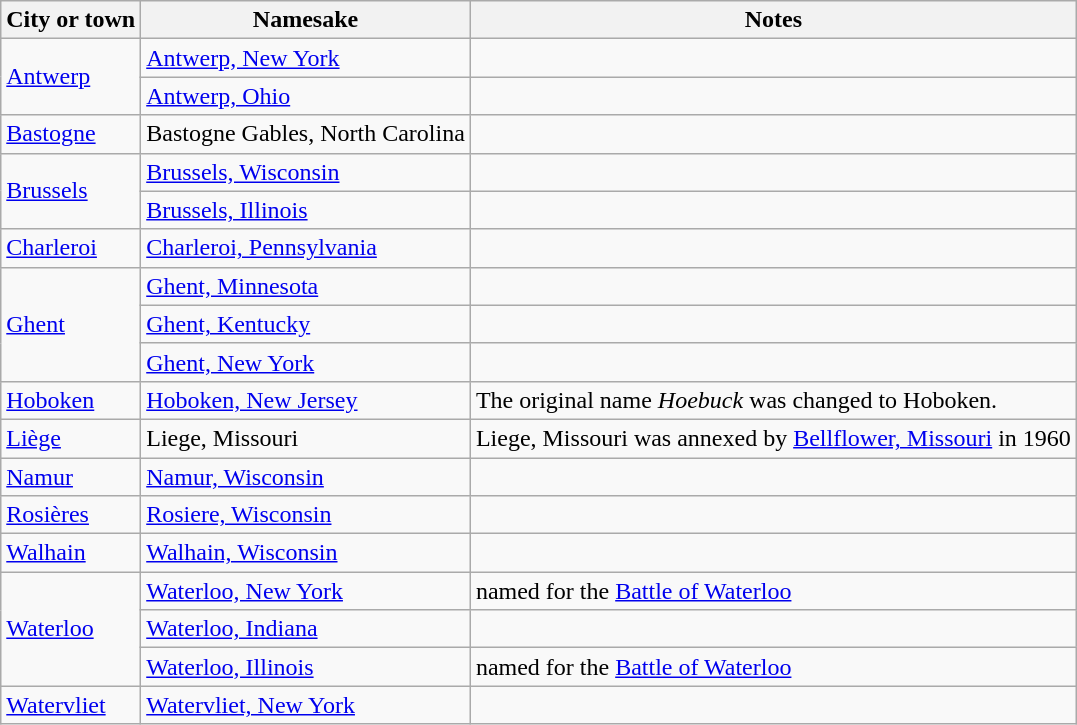<table class="wikitable">
<tr>
<th>City or town</th>
<th>Namesake</th>
<th>Notes</th>
</tr>
<tr>
<td rowspan = 2><a href='#'>Antwerp</a></td>
<td><a href='#'>Antwerp, New York</a></td>
<td></td>
</tr>
<tr>
<td><a href='#'>Antwerp, Ohio</a></td>
</tr>
<tr>
<td><a href='#'>Bastogne</a></td>
<td>Bastogne Gables, North Carolina</td>
<td></td>
</tr>
<tr>
<td rowspan = 2><a href='#'>Brussels</a></td>
<td><a href='#'>Brussels, Wisconsin</a></td>
<td></td>
</tr>
<tr>
<td><a href='#'>Brussels, Illinois</a></td>
</tr>
<tr>
<td><a href='#'>Charleroi</a></td>
<td><a href='#'>Charleroi, Pennsylvania</a></td>
<td></td>
</tr>
<tr>
<td rowspan="3"><a href='#'>Ghent</a></td>
<td><a href='#'>Ghent, Minnesota</a></td>
<td></td>
</tr>
<tr>
<td><a href='#'>Ghent, Kentucky</a></td>
<td></td>
</tr>
<tr>
<td><a href='#'>Ghent, New York</a></td>
<td></td>
</tr>
<tr>
<td><a href='#'>Hoboken</a></td>
<td><a href='#'>Hoboken, New Jersey</a></td>
<td> The original name <em>Hoebuck</em> was changed to Hoboken.</td>
</tr>
<tr>
<td><a href='#'>Liège</a></td>
<td>Liege, Missouri</td>
<td> Liege, Missouri was annexed by <a href='#'>Bellflower, Missouri</a> in 1960</td>
</tr>
<tr>
<td><a href='#'>Namur</a></td>
<td><a href='#'>Namur, Wisconsin</a></td>
<td></td>
</tr>
<tr>
<td><a href='#'>Rosières</a></td>
<td><a href='#'>Rosiere, Wisconsin</a></td>
<td></td>
</tr>
<tr>
<td><a href='#'>Walhain</a></td>
<td><a href='#'>Walhain, Wisconsin</a></td>
<td></td>
</tr>
<tr>
<td rowspan=3><a href='#'>Waterloo</a></td>
<td><a href='#'>Waterloo, New York</a></td>
<td> named for the <a href='#'>Battle of Waterloo</a></td>
</tr>
<tr>
<td><a href='#'>Waterloo, Indiana</a></td>
</tr>
<tr>
<td><a href='#'>Waterloo, Illinois</a></td>
<td>named for the <a href='#'>Battle of Waterloo</a></td>
</tr>
<tr>
<td><a href='#'>Watervliet</a></td>
<td><a href='#'>Watervliet, New York</a></td>
<td></td>
</tr>
</table>
